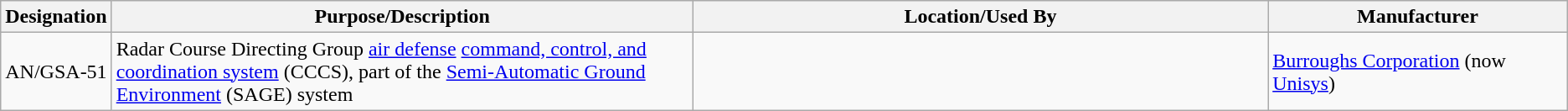<table class="wikitable sortable">
<tr>
<th scope="col">Designation</th>
<th scope="col" style="width: 500px;">Purpose/Description</th>
<th scope="col" style="width: 500px;">Location/Used By</th>
<th scope="col" style="width: 250px;">Manufacturer</th>
</tr>
<tr>
<td>AN/GSA-51</td>
<td>Radar Course Directing Group <a href='#'>air defense</a> <a href='#'>command, control, and coordination system</a> (CCCS), part of the <a href='#'>Semi-Automatic Ground Environment</a> (SAGE) system</td>
<td></td>
<td><a href='#'>Burroughs Corporation</a> (now <a href='#'>Unisys</a>)</td>
</tr>
</table>
